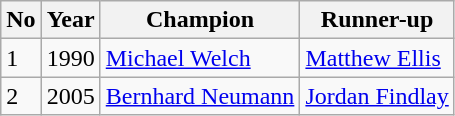<table class="wikitable">
<tr>
<th>No</th>
<th>Year</th>
<th>Champion</th>
<th>Runner-up</th>
</tr>
<tr>
<td>1</td>
<td>1990</td>
<td><a href='#'>Michael Welch</a></td>
<td><a href='#'>Matthew Ellis</a></td>
</tr>
<tr>
<td>2</td>
<td>2005</td>
<td><a href='#'>Bernhard Neumann</a></td>
<td><a href='#'>Jordan Findlay</a></td>
</tr>
</table>
